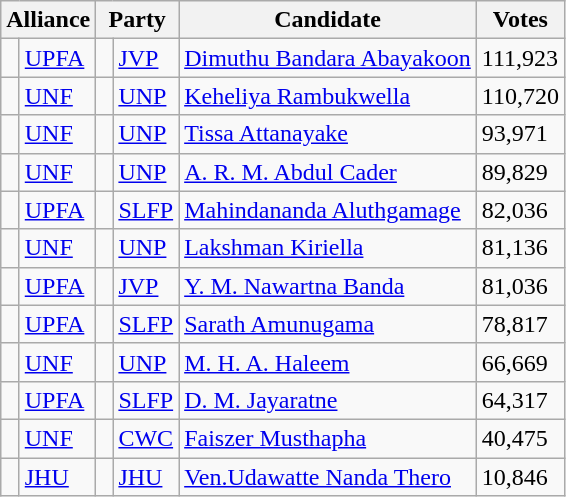<table class="wikitable sortable mw-collapsible">
<tr>
<th colspan="2">Alliance</th>
<th colspan="2">Party</th>
<th>Candidate</th>
<th>Votes</th>
</tr>
<tr>
<td bgcolor=> </td>
<td align=left><a href='#'>UPFA</a></td>
<td bgcolor=> </td>
<td align=left><a href='#'>JVP</a></td>
<td><a href='#'>Dimuthu Bandara Abayakoon</a></td>
<td>111,923</td>
</tr>
<tr>
<td bgcolor=> </td>
<td align=left><a href='#'>UNF</a></td>
<td bgcolor=> </td>
<td align=left><a href='#'>UNP</a></td>
<td><a href='#'>Keheliya Rambukwella</a></td>
<td>110,720</td>
</tr>
<tr>
<td bgcolor=> </td>
<td align=left><a href='#'>UNF</a></td>
<td bgcolor=> </td>
<td align=left><a href='#'>UNP</a></td>
<td><a href='#'>Tissa Attanayake</a></td>
<td>93,971</td>
</tr>
<tr>
<td bgcolor=> </td>
<td align=left><a href='#'>UNF</a></td>
<td bgcolor=> </td>
<td align=left><a href='#'>UNP</a></td>
<td><a href='#'>A. R. M. Abdul Cader</a></td>
<td>89,829</td>
</tr>
<tr>
<td bgcolor=> </td>
<td align=left><a href='#'>UPFA</a></td>
<td bgcolor=> </td>
<td align=left><a href='#'>SLFP</a></td>
<td><a href='#'>Mahindananda Aluthgamage</a></td>
<td>82,036</td>
</tr>
<tr>
<td bgcolor=> </td>
<td align=left><a href='#'>UNF</a></td>
<td bgcolor=> </td>
<td align=left><a href='#'>UNP</a></td>
<td><a href='#'>Lakshman Kiriella</a></td>
<td>81,136</td>
</tr>
<tr>
<td bgcolor=> </td>
<td align=left><a href='#'>UPFA</a></td>
<td bgcolor=> </td>
<td align=left><a href='#'>JVP</a></td>
<td><a href='#'>Y. M. Nawartna Banda</a></td>
<td>81,036</td>
</tr>
<tr>
<td bgcolor=> </td>
<td align=left><a href='#'>UPFA</a></td>
<td bgcolor=> </td>
<td align=left><a href='#'>SLFP</a></td>
<td><a href='#'>Sarath Amunugama</a></td>
<td>78,817</td>
</tr>
<tr>
<td bgcolor=> </td>
<td align=left><a href='#'>UNF</a></td>
<td bgcolor=> </td>
<td align=left><a href='#'>UNP</a></td>
<td><a href='#'>M. H. A. Haleem</a></td>
<td>66,669</td>
</tr>
<tr>
<td bgcolor=> </td>
<td align=left><a href='#'>UPFA</a></td>
<td bgcolor=> </td>
<td align=left><a href='#'>SLFP</a></td>
<td><a href='#'>D. M. Jayaratne</a></td>
<td>64,317</td>
</tr>
<tr>
<td bgcolor=> </td>
<td align=left><a href='#'>UNF</a></td>
<td bgcolor=> </td>
<td align=left><a href='#'>CWC</a></td>
<td><a href='#'>Faiszer Musthapha</a></td>
<td>40,475</td>
</tr>
<tr>
<td bgcolor=> </td>
<td align=left><a href='#'>JHU</a></td>
<td bgcolor=> </td>
<td align=left><a href='#'>JHU</a></td>
<td><a href='#'>Ven.Udawatte Nanda Thero</a></td>
<td>10,846</td>
</tr>
</table>
